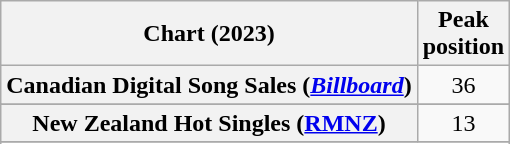<table class="wikitable sortable plainrowheaders" style="text-align:center">
<tr>
<th scope="col">Chart (2023)</th>
<th scope="col">Peak<br> position</th>
</tr>
<tr>
<th scope="row">Canadian Digital Song Sales (<em><a href='#'>Billboard</a></em>)</th>
<td>36</td>
</tr>
<tr>
</tr>
<tr>
<th scope="row">New Zealand Hot Singles (<a href='#'>RMNZ</a>)</th>
<td>13</td>
</tr>
<tr>
</tr>
<tr>
</tr>
</table>
